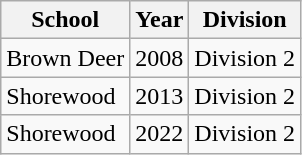<table class="wikitable">
<tr>
<th>School</th>
<th>Year</th>
<th>Division</th>
</tr>
<tr>
<td>Brown Deer</td>
<td>2008</td>
<td>Division 2</td>
</tr>
<tr>
<td>Shorewood</td>
<td>2013</td>
<td>Division 2</td>
</tr>
<tr>
<td>Shorewood</td>
<td>2022</td>
<td>Division 2</td>
</tr>
</table>
